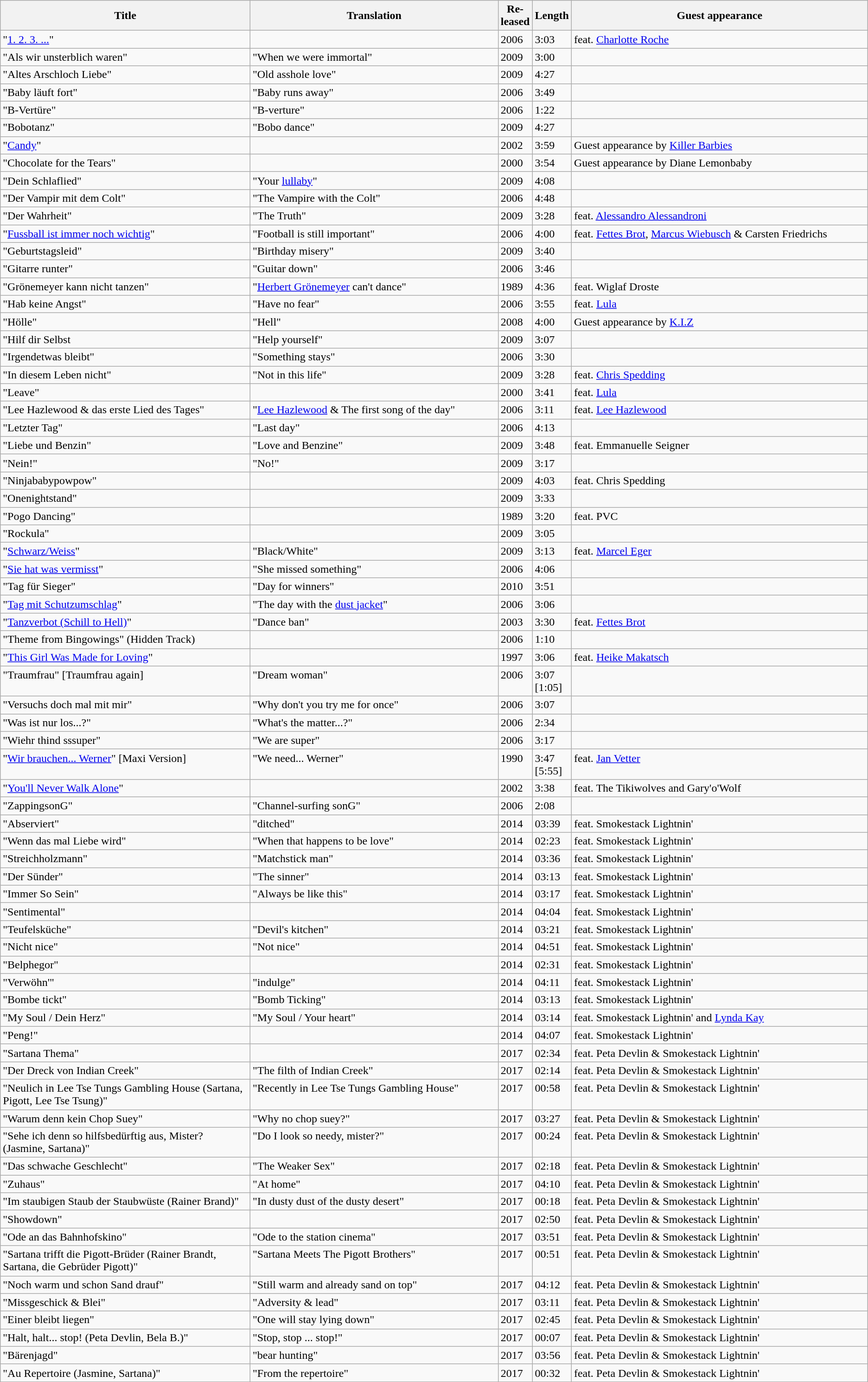<table class="wikitable sortable">
<tr>
<th width="30%">Title</th>
<th width="30%">Translation</th>
<th width="2%">Re-leased</th>
<th width="2%">Length</th>
<th width="36%">Guest appearance</th>
</tr>
<tr valign="top">
<td>"<a href='#'>1. 2. 3. ...</a>"</td>
<td></td>
<td>2006</td>
<td>3:03</td>
<td>feat. <a href='#'>Charlotte Roche</a></td>
</tr>
<tr valign="top">
<td>"Als wir unsterblich waren"</td>
<td>"When we were immortal"</td>
<td>2009</td>
<td>3:00</td>
<td></td>
</tr>
<tr valign="top">
<td>"Altes Arschloch Liebe"</td>
<td>"Old asshole love"</td>
<td>2009</td>
<td>4:27</td>
<td></td>
</tr>
<tr valign="top">
<td>"Baby läuft fort"</td>
<td>"Baby runs away"</td>
<td>2006</td>
<td>3:49</td>
<td></td>
</tr>
<tr valign="top">
<td>"B-Vertüre"</td>
<td>"B-verture"</td>
<td>2006</td>
<td>1:22</td>
<td></td>
</tr>
<tr valign="top">
<td>"Bobotanz"</td>
<td>"Bobo dance"</td>
<td>2009</td>
<td>4:27</td>
<td></td>
</tr>
<tr valign="top">
<td>"<a href='#'>Candy</a>"</td>
<td></td>
<td>2002</td>
<td>3:59</td>
<td>Guest appearance by <a href='#'>Killer Barbies</a></td>
</tr>
<tr valign="top">
<td>"Chocolate for the Tears"</td>
<td></td>
<td>2000</td>
<td>3:54</td>
<td>Guest appearance by Diane Lemonbaby</td>
</tr>
<tr valign="top">
<td>"Dein Schlaflied"</td>
<td>"Your <a href='#'>lullaby</a>"</td>
<td>2009</td>
<td>4:08</td>
<td></td>
</tr>
<tr valign="top">
<td>"Der Vampir mit dem Colt"</td>
<td>"The Vampire with the Colt"</td>
<td>2006</td>
<td>4:48</td>
<td></td>
</tr>
<tr valign="top">
<td>"Der Wahrheit"</td>
<td>"The Truth"</td>
<td>2009</td>
<td>3:28</td>
<td>feat. <a href='#'>Alessandro Alessandroni</a></td>
</tr>
<tr valign="top">
<td>"<a href='#'>Fussball ist immer noch wichtig</a>"</td>
<td>"Football is still important"</td>
<td>2006</td>
<td>4:00</td>
<td>feat. <a href='#'>Fettes Brot</a>, <a href='#'>Marcus Wiebusch</a> & Carsten Friedrichs</td>
</tr>
<tr valign="top">
<td>"Geburtstagsleid"</td>
<td>"Birthday misery"</td>
<td>2009</td>
<td>3:40</td>
<td></td>
</tr>
<tr valign="top">
<td>"Gitarre runter"</td>
<td>"Guitar down"</td>
<td>2006</td>
<td>3:46</td>
<td></td>
</tr>
<tr valign="top">
<td>"Grönemeyer kann nicht tanzen"</td>
<td>"<a href='#'>Herbert Grönemeyer</a> can't dance"</td>
<td>1989</td>
<td>4:36</td>
<td>feat. Wiglaf Droste</td>
</tr>
<tr valign="top">
<td>"Hab keine Angst"</td>
<td>"Have no fear"</td>
<td>2006</td>
<td>3:55</td>
<td>feat. <a href='#'>Lula</a></td>
</tr>
<tr valign="top">
<td>"Hölle"</td>
<td>"Hell"</td>
<td>2008</td>
<td>4:00</td>
<td>Guest appearance by <a href='#'>K.I.Z</a></td>
</tr>
<tr valign="top">
<td>"Hilf dir Selbst</td>
<td>"Help yourself"</td>
<td>2009</td>
<td>3:07</td>
<td></td>
</tr>
<tr valign="top">
<td>"Irgendetwas bleibt"</td>
<td>"Something stays"</td>
<td>2006</td>
<td>3:30</td>
<td></td>
</tr>
<tr valign="top">
<td>"In diesem Leben nicht"</td>
<td>"Not in this life"</td>
<td>2009</td>
<td>3:28</td>
<td>feat. <a href='#'>Chris Spedding</a></td>
</tr>
<tr valign="top">
<td>"Leave"</td>
<td></td>
<td>2000</td>
<td>3:41</td>
<td>feat. <a href='#'>Lula</a></td>
</tr>
<tr valign="top">
<td>"Lee Hazlewood & das erste Lied des Tages"</td>
<td>"<a href='#'>Lee Hazlewood</a> & The first song of the day"</td>
<td>2006</td>
<td>3:11</td>
<td>feat. <a href='#'>Lee Hazlewood</a></td>
</tr>
<tr valign="top">
<td>"Letzter Tag"</td>
<td>"Last day"</td>
<td>2006</td>
<td>4:13</td>
<td></td>
</tr>
<tr valign="top">
<td>"Liebe und Benzin"</td>
<td>"Love and Benzine"</td>
<td>2009</td>
<td>3:48</td>
<td>feat. Emmanuelle Seigner</td>
</tr>
<tr valign="top">
<td>"Nein!"</td>
<td>"No!"</td>
<td>2009</td>
<td>3:17</td>
<td></td>
</tr>
<tr valign="top">
<td>"Ninjababypowpow"</td>
<td></td>
<td>2009</td>
<td>4:03</td>
<td>feat. Chris Spedding</td>
</tr>
<tr valign="top">
<td>"Onenightstand"</td>
<td></td>
<td>2009</td>
<td>3:33</td>
<td></td>
</tr>
<tr valign="top">
<td>"Pogo Dancing"</td>
<td></td>
<td>1989</td>
<td>3:20</td>
<td>feat. PVC</td>
</tr>
<tr valign="top">
<td>"Rockula"</td>
<td></td>
<td>2009</td>
<td>3:05</td>
<td></td>
</tr>
<tr valign="top">
<td>"<a href='#'>Schwarz/Weiss</a>"</td>
<td>"Black/White"</td>
<td>2009</td>
<td>3:13</td>
<td>feat. <a href='#'>Marcel Eger</a></td>
</tr>
<tr valign="top">
<td>"<a href='#'>Sie hat was vermisst</a>"</td>
<td>"She missed something"</td>
<td>2006</td>
<td>4:06</td>
<td></td>
</tr>
<tr valign="top">
<td>"Tag für Sieger"</td>
<td>"Day for winners"</td>
<td>2010</td>
<td>3:51</td>
<td></td>
</tr>
<tr valign="top">
<td>"<a href='#'>Tag mit Schutzumschlag</a>"</td>
<td>"The day with the <a href='#'>dust jacket</a>"</td>
<td>2006</td>
<td>3:06</td>
<td></td>
</tr>
<tr valign="top">
<td>"<a href='#'>Tanzverbot (Schill to Hell)</a>"</td>
<td>"Dance ban"</td>
<td>2003</td>
<td>3:30</td>
<td>feat. <a href='#'>Fettes Brot</a></td>
</tr>
<tr valign="top">
<td>"Theme from Bingowings" (Hidden Track)</td>
<td></td>
<td>2006</td>
<td>1:10</td>
<td></td>
</tr>
<tr valign="top">
<td>"<a href='#'>This Girl Was Made for Loving</a>"</td>
<td></td>
<td>1997</td>
<td>3:06</td>
<td>feat. <a href='#'>Heike Makatsch</a></td>
</tr>
<tr valign="top">
<td>"Traumfrau" [Traumfrau again]</td>
<td>"Dream woman"</td>
<td>2006</td>
<td>3:07 [1:05]</td>
<td></td>
</tr>
<tr valign="top">
<td>"Versuchs doch mal mit mir"</td>
<td>"Why don't you try me for once"</td>
<td>2006</td>
<td>3:07</td>
<td></td>
</tr>
<tr valign="top">
<td>"Was ist nur los...?"</td>
<td>"What's the matter...?"</td>
<td>2006</td>
<td>2:34</td>
<td></td>
</tr>
<tr valign="top">
<td>"Wiehr thind sssuper"</td>
<td>"We are super"</td>
<td>2006</td>
<td>3:17</td>
<td></td>
</tr>
<tr valign="top">
<td>"<a href='#'>Wir brauchen... Werner</a>" [Maxi Version]</td>
<td>"We need... Werner"</td>
<td>1990</td>
<td>3:47 [5:55]</td>
<td>feat. <a href='#'>Jan Vetter</a></td>
</tr>
<tr valign="top">
<td>"<a href='#'>You'll Never Walk Alone</a>"</td>
<td></td>
<td>2002</td>
<td>3:38</td>
<td>feat. The Tikiwolves and Gary'o'Wolf</td>
</tr>
<tr valign="top">
<td>"ZappingsonG"</td>
<td>"Channel-surfing sonG"</td>
<td>2006</td>
<td>2:08</td>
<td></td>
</tr>
<tr valign="top">
<td>"Abserviert"</td>
<td>"ditched"</td>
<td>2014</td>
<td>03:39</td>
<td>feat. Smokestack Lightnin'</td>
</tr>
<tr valign="top">
<td>"Wenn das mal Liebe wird"</td>
<td>"When that happens to be love"</td>
<td>2014</td>
<td>02:23</td>
<td>feat. Smokestack Lightnin'</td>
</tr>
<tr valign="top">
<td>"Streichholzmann"</td>
<td>"Matchstick man"</td>
<td>2014</td>
<td>03:36</td>
<td>feat. Smokestack Lightnin'</td>
</tr>
<tr valign="top">
<td>"Der Sünder"</td>
<td>"The sinner"</td>
<td>2014</td>
<td>03:13</td>
<td>feat. Smokestack Lightnin'</td>
</tr>
<tr valign="top">
<td>"Immer So Sein"</td>
<td>"Always be like this"</td>
<td>2014</td>
<td>03:17</td>
<td>feat. Smokestack Lightnin'</td>
</tr>
<tr valign="top">
<td>"Sentimental"</td>
<td></td>
<td>2014</td>
<td>04:04</td>
<td>feat. Smokestack Lightnin'</td>
</tr>
<tr valign="top">
<td>"Teufelsküche"</td>
<td>"Devil's kitchen"</td>
<td>2014</td>
<td>03:21</td>
<td>feat. Smokestack Lightnin'</td>
</tr>
<tr valign="top">
<td>"Nicht nice"</td>
<td>"Not nice"</td>
<td>2014</td>
<td>04:51</td>
<td>feat. Smokestack Lightnin'</td>
</tr>
<tr valign="top">
<td>"Belphegor"</td>
<td></td>
<td>2014</td>
<td>02:31</td>
<td>feat. Smokestack Lightnin'</td>
</tr>
<tr valign="top">
<td>"Verwöhn'"</td>
<td>"indulge"</td>
<td>2014</td>
<td>04:11</td>
<td>feat. Smokestack Lightnin'</td>
</tr>
<tr valign="top">
<td>"Bombe tickt"</td>
<td>"Bomb Ticking"</td>
<td>2014</td>
<td>03:13</td>
<td>feat. Smokestack Lightnin'</td>
</tr>
<tr valign="top">
<td>"My Soul / Dein Herz"</td>
<td>"My Soul / Your heart"</td>
<td>2014</td>
<td>03:14</td>
<td>feat. Smokestack Lightnin' and <a href='#'>Lynda Kay</a></td>
</tr>
<tr valign="top">
<td>"Peng!"</td>
<td></td>
<td>2014</td>
<td>04:07</td>
<td>feat. Smokestack Lightnin'</td>
</tr>
<tr valign="top">
<td>"Sartana Thema"</td>
<td></td>
<td>2017</td>
<td>02:34</td>
<td>feat. Peta Devlin & Smokestack Lightnin'</td>
</tr>
<tr valign="top">
<td>"Der Dreck von Indian Creek"</td>
<td>"The filth of Indian Creek"</td>
<td>2017</td>
<td>02:14</td>
<td>feat. Peta Devlin & Smokestack Lightnin'</td>
</tr>
<tr valign="top">
<td>"Neulich in Lee Tse Tungs Gambling House (Sartana, Pigott, Lee Tse Tsung)"</td>
<td>"Recently in Lee Tse Tungs Gambling House"</td>
<td>2017</td>
<td>00:58</td>
<td>feat. Peta Devlin & Smokestack Lightnin'</td>
</tr>
<tr valign="top">
<td>"Warum denn kein Chop Suey"</td>
<td>"Why no chop suey?"</td>
<td>2017</td>
<td>03:27</td>
<td>feat. Peta Devlin & Smokestack Lightnin'</td>
</tr>
<tr valign="top">
<td>"Sehe ich denn so hilfsbedürftig aus, Mister? (Jasmine, Sartana)"</td>
<td>"Do I look so needy, mister?"</td>
<td>2017</td>
<td>00:24</td>
<td>feat. Peta Devlin & Smokestack Lightnin'</td>
</tr>
<tr valign="top">
<td>"Das schwache Geschlecht"</td>
<td>"The Weaker Sex"</td>
<td>2017</td>
<td>02:18</td>
<td>feat. Peta Devlin & Smokestack Lightnin'</td>
</tr>
<tr valign="top">
<td>"Zuhaus"</td>
<td>"At home"</td>
<td>2017</td>
<td>04:10</td>
<td>feat. Peta Devlin & Smokestack Lightnin'</td>
</tr>
<tr valign="top">
<td>"Im staubigen Staub der Staubwüste (Rainer Brand)"</td>
<td>"In dusty dust of the dusty desert"</td>
<td>2017</td>
<td>00:18</td>
<td>feat. Peta Devlin & Smokestack Lightnin'</td>
</tr>
<tr valign="top">
<td>"Showdown"</td>
<td></td>
<td>2017</td>
<td>02:50</td>
<td>feat. Peta Devlin & Smokestack Lightnin'</td>
</tr>
<tr valign="top">
<td>"Ode an das Bahnhofskino"</td>
<td>"Ode to the station cinema"</td>
<td>2017</td>
<td>03:51</td>
<td>feat. Peta Devlin & Smokestack Lightnin'</td>
</tr>
<tr valign="top">
<td>"Sartana trifft die Pigott-Brüder (Rainer Brandt, Sartana, die Gebrüder Pigott)"</td>
<td>"Sartana Meets The Pigott Brothers"</td>
<td>2017</td>
<td>00:51</td>
<td>feat. Peta Devlin & Smokestack Lightnin'</td>
</tr>
<tr valign="top">
<td>"Noch warm und schon Sand drauf"</td>
<td>"Still warm and already sand on top"</td>
<td>2017</td>
<td>04:12</td>
<td>feat. Peta Devlin & Smokestack Lightnin'</td>
</tr>
<tr valign="top">
<td>"Missgeschick & Blei"</td>
<td>"Adversity & lead"</td>
<td>2017</td>
<td>03:11</td>
<td>feat. Peta Devlin & Smokestack Lightnin'</td>
</tr>
<tr valign="top">
<td>"Einer bleibt liegen"</td>
<td>"One will stay lying down"</td>
<td>2017</td>
<td>02:45</td>
<td>feat. Peta Devlin & Smokestack Lightnin'</td>
</tr>
<tr valign="top">
<td>"Halt, halt... stop! (Peta Devlin, Bela B.)"</td>
<td>"Stop, stop ... stop!"</td>
<td>2017</td>
<td>00:07</td>
<td>feat. Peta Devlin & Smokestack Lightnin'</td>
</tr>
<tr valign="top">
<td>"Bärenjagd"</td>
<td>"bear hunting"</td>
<td>2017</td>
<td>03:56</td>
<td>feat. Peta Devlin & Smokestack Lightnin'</td>
</tr>
<tr valign="top">
<td>"Au Repertoire (Jasmine, Sartana)"</td>
<td>"From the repertoire"</td>
<td>2017</td>
<td>00:32</td>
<td>feat. Peta Devlin & Smokestack Lightnin'</td>
</tr>
</table>
